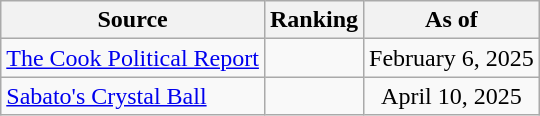<table class="wikitable" style="text-align:center">
<tr>
<th>Source</th>
<th>Ranking</th>
<th>As of</th>
</tr>
<tr>
<td align=left><a href='#'>The Cook Political Report</a></td>
<td></td>
<td>February 6, 2025</td>
</tr>
<tr>
<td align=left><a href='#'>Sabato's Crystal Ball</a></td>
<td></td>
<td>April 10, 2025</td>
</tr>
</table>
